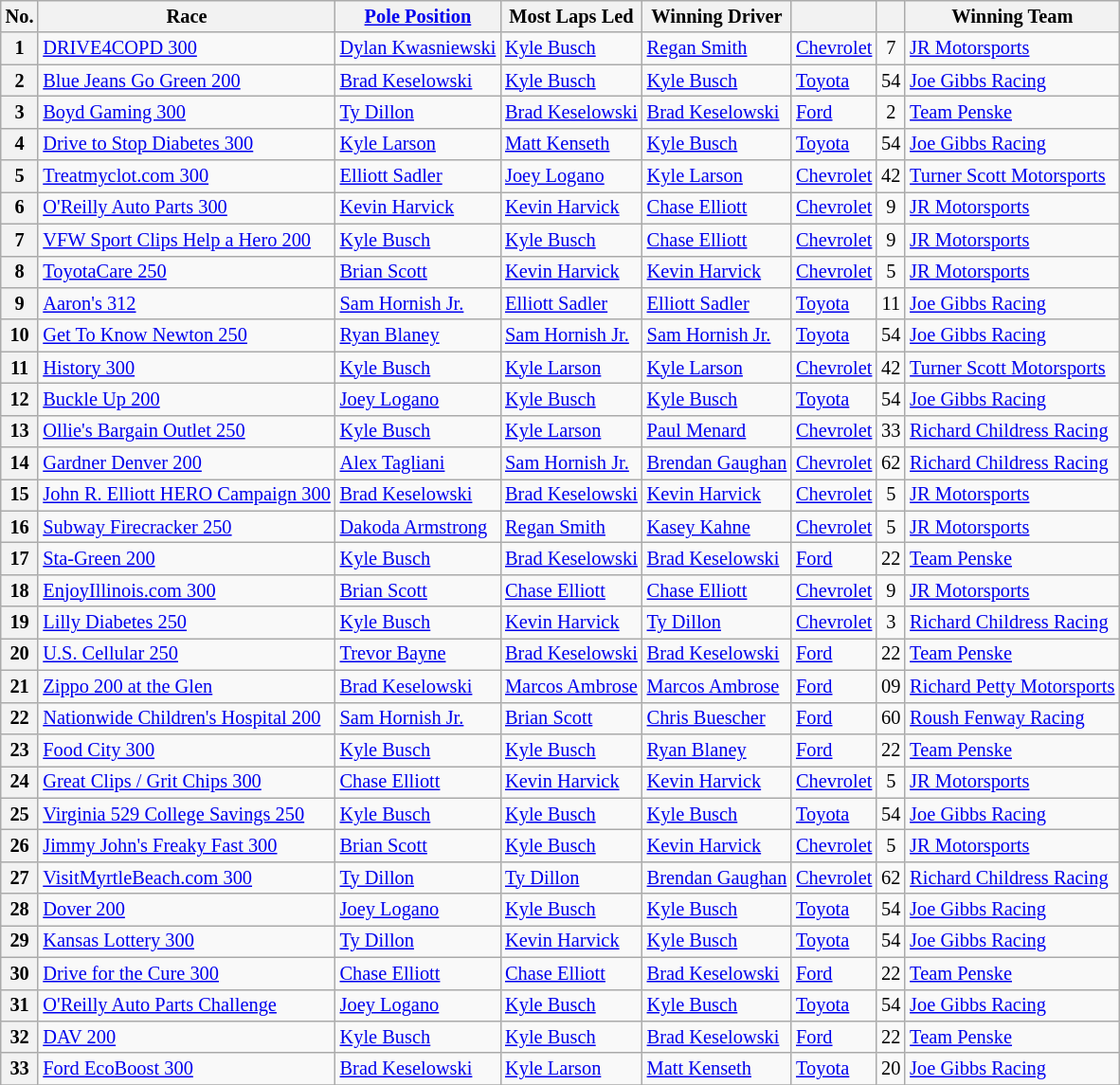<table class="wikitable" style="font-size:85%">
<tr>
<th>No.</th>
<th>Race</th>
<th><a href='#'>Pole Position</a></th>
<th>Most Laps Led</th>
<th>Winning Driver</th>
<th></th>
<th></th>
<th>Winning Team</th>
</tr>
<tr>
<th>1</th>
<td><a href='#'>DRIVE4COPD 300</a></td>
<td><a href='#'>Dylan Kwasniewski</a></td>
<td><a href='#'>Kyle Busch</a></td>
<td><a href='#'>Regan Smith</a></td>
<td><a href='#'>Chevrolet</a></td>
<td align=center>7</td>
<td><a href='#'>JR Motorsports</a></td>
</tr>
<tr>
<th>2</th>
<td><a href='#'>Blue Jeans Go Green 200</a></td>
<td><a href='#'>Brad Keselowski</a></td>
<td><a href='#'>Kyle Busch</a></td>
<td><a href='#'>Kyle Busch</a></td>
<td><a href='#'>Toyota</a></td>
<td align=center>54</td>
<td><a href='#'>Joe Gibbs Racing</a></td>
</tr>
<tr>
<th>3</th>
<td><a href='#'>Boyd Gaming 300</a></td>
<td><a href='#'>Ty Dillon</a></td>
<td><a href='#'>Brad Keselowski</a></td>
<td><a href='#'>Brad Keselowski</a></td>
<td><a href='#'>Ford</a></td>
<td align=center>2</td>
<td><a href='#'>Team Penske</a></td>
</tr>
<tr>
<th>4</th>
<td><a href='#'>Drive to Stop Diabetes 300</a></td>
<td><a href='#'>Kyle Larson</a></td>
<td><a href='#'>Matt Kenseth</a></td>
<td><a href='#'>Kyle Busch</a></td>
<td><a href='#'>Toyota</a></td>
<td align=center>54</td>
<td><a href='#'>Joe Gibbs Racing</a></td>
</tr>
<tr>
<th>5</th>
<td><a href='#'>Treatmyclot.com 300</a></td>
<td><a href='#'>Elliott Sadler</a></td>
<td><a href='#'>Joey Logano</a></td>
<td><a href='#'>Kyle Larson</a></td>
<td><a href='#'>Chevrolet</a></td>
<td align=center>42</td>
<td><a href='#'>Turner Scott Motorsports</a></td>
</tr>
<tr>
<th>6</th>
<td><a href='#'>O'Reilly Auto Parts 300</a></td>
<td><a href='#'>Kevin Harvick</a></td>
<td><a href='#'>Kevin Harvick</a></td>
<td><a href='#'>Chase Elliott</a></td>
<td><a href='#'>Chevrolet</a></td>
<td align=center>9</td>
<td><a href='#'>JR Motorsports</a></td>
</tr>
<tr>
<th>7</th>
<td><a href='#'>VFW Sport Clips Help a Hero 200</a></td>
<td><a href='#'>Kyle Busch</a></td>
<td><a href='#'>Kyle Busch</a></td>
<td><a href='#'>Chase Elliott</a></td>
<td><a href='#'>Chevrolet</a></td>
<td align=center>9</td>
<td><a href='#'>JR Motorsports</a></td>
</tr>
<tr>
<th>8</th>
<td><a href='#'>ToyotaCare 250</a></td>
<td><a href='#'>Brian Scott</a></td>
<td><a href='#'>Kevin Harvick</a></td>
<td><a href='#'>Kevin Harvick</a></td>
<td><a href='#'>Chevrolet</a></td>
<td align=center>5</td>
<td><a href='#'>JR Motorsports</a></td>
</tr>
<tr>
<th>9</th>
<td><a href='#'>Aaron's 312</a></td>
<td><a href='#'>Sam Hornish Jr.</a></td>
<td><a href='#'>Elliott Sadler</a></td>
<td><a href='#'>Elliott Sadler</a></td>
<td><a href='#'>Toyota</a></td>
<td align=center>11</td>
<td><a href='#'>Joe Gibbs Racing</a></td>
</tr>
<tr>
<th>10</th>
<td><a href='#'>Get To Know Newton 250</a></td>
<td><a href='#'>Ryan Blaney</a></td>
<td><a href='#'>Sam Hornish Jr.</a></td>
<td><a href='#'>Sam Hornish Jr.</a></td>
<td><a href='#'>Toyota</a></td>
<td align=center>54</td>
<td><a href='#'>Joe Gibbs Racing</a></td>
</tr>
<tr>
<th>11</th>
<td><a href='#'>History 300</a></td>
<td><a href='#'>Kyle Busch</a></td>
<td><a href='#'>Kyle Larson</a></td>
<td><a href='#'>Kyle Larson</a></td>
<td><a href='#'>Chevrolet</a></td>
<td align=center>42</td>
<td><a href='#'>Turner Scott Motorsports</a></td>
</tr>
<tr>
<th>12</th>
<td><a href='#'>Buckle Up 200</a></td>
<td><a href='#'>Joey Logano</a></td>
<td><a href='#'>Kyle Busch</a></td>
<td><a href='#'>Kyle Busch</a></td>
<td><a href='#'>Toyota</a></td>
<td align=center>54</td>
<td><a href='#'>Joe Gibbs Racing</a></td>
</tr>
<tr>
<th>13</th>
<td><a href='#'>Ollie's Bargain Outlet 250</a></td>
<td><a href='#'>Kyle Busch</a></td>
<td><a href='#'>Kyle Larson</a></td>
<td><a href='#'>Paul Menard</a></td>
<td><a href='#'>Chevrolet</a></td>
<td align=center>33</td>
<td><a href='#'>Richard Childress Racing</a></td>
</tr>
<tr>
<th>14</th>
<td><a href='#'>Gardner Denver 200</a></td>
<td><a href='#'>Alex Tagliani</a></td>
<td><a href='#'>Sam Hornish Jr.</a></td>
<td><a href='#'>Brendan Gaughan</a></td>
<td><a href='#'>Chevrolet</a></td>
<td align=center>62</td>
<td><a href='#'>Richard Childress Racing</a></td>
</tr>
<tr>
<th>15</th>
<td><a href='#'>John R. Elliott HERO Campaign 300</a></td>
<td><a href='#'>Brad Keselowski</a></td>
<td><a href='#'>Brad Keselowski</a></td>
<td><a href='#'>Kevin Harvick</a></td>
<td><a href='#'>Chevrolet</a></td>
<td align=center>5</td>
<td><a href='#'>JR Motorsports</a></td>
</tr>
<tr>
<th>16</th>
<td><a href='#'>Subway Firecracker 250</a></td>
<td><a href='#'>Dakoda Armstrong</a></td>
<td><a href='#'>Regan Smith</a></td>
<td><a href='#'>Kasey Kahne</a></td>
<td><a href='#'>Chevrolet</a></td>
<td align=center>5</td>
<td><a href='#'>JR Motorsports</a></td>
</tr>
<tr>
<th>17</th>
<td><a href='#'>Sta-Green 200</a></td>
<td><a href='#'>Kyle Busch</a></td>
<td><a href='#'>Brad Keselowski</a></td>
<td><a href='#'>Brad Keselowski</a></td>
<td><a href='#'>Ford</a></td>
<td align=center>22</td>
<td><a href='#'>Team Penske</a></td>
</tr>
<tr>
<th>18</th>
<td><a href='#'>EnjoyIllinois.com 300</a></td>
<td><a href='#'>Brian Scott</a></td>
<td><a href='#'>Chase Elliott</a></td>
<td><a href='#'>Chase Elliott</a></td>
<td><a href='#'>Chevrolet</a></td>
<td align=center>9</td>
<td><a href='#'>JR Motorsports</a></td>
</tr>
<tr>
<th>19</th>
<td><a href='#'>Lilly Diabetes 250</a></td>
<td><a href='#'>Kyle Busch</a></td>
<td><a href='#'>Kevin Harvick</a></td>
<td><a href='#'>Ty Dillon</a></td>
<td><a href='#'>Chevrolet</a></td>
<td align=center>3</td>
<td><a href='#'>Richard Childress Racing</a></td>
</tr>
<tr>
<th>20</th>
<td><a href='#'>U.S. Cellular 250</a></td>
<td><a href='#'>Trevor Bayne</a></td>
<td><a href='#'>Brad Keselowski</a></td>
<td><a href='#'>Brad Keselowski</a></td>
<td><a href='#'>Ford</a></td>
<td align=center>22</td>
<td><a href='#'>Team Penske</a></td>
</tr>
<tr>
<th>21</th>
<td><a href='#'>Zippo 200 at the Glen</a></td>
<td><a href='#'>Brad Keselowski</a></td>
<td><a href='#'>Marcos Ambrose</a></td>
<td><a href='#'>Marcos Ambrose</a></td>
<td><a href='#'>Ford</a></td>
<td align=center>09</td>
<td><a href='#'>Richard Petty Motorsports</a></td>
</tr>
<tr>
<th>22</th>
<td><a href='#'>Nationwide Children's Hospital 200</a></td>
<td><a href='#'>Sam Hornish Jr.</a></td>
<td><a href='#'>Brian Scott</a></td>
<td><a href='#'>Chris Buescher</a></td>
<td><a href='#'>Ford</a></td>
<td align=center>60</td>
<td><a href='#'>Roush Fenway Racing</a></td>
</tr>
<tr>
<th>23</th>
<td><a href='#'>Food City 300</a></td>
<td><a href='#'>Kyle Busch</a></td>
<td><a href='#'>Kyle Busch</a></td>
<td><a href='#'>Ryan Blaney</a></td>
<td><a href='#'>Ford</a></td>
<td align=center>22</td>
<td><a href='#'>Team Penske</a></td>
</tr>
<tr>
<th>24</th>
<td><a href='#'>Great Clips / Grit Chips 300</a></td>
<td><a href='#'>Chase Elliott</a></td>
<td><a href='#'>Kevin Harvick</a></td>
<td><a href='#'>Kevin Harvick</a></td>
<td><a href='#'>Chevrolet</a></td>
<td align=center>5</td>
<td><a href='#'>JR Motorsports</a></td>
</tr>
<tr>
<th>25</th>
<td><a href='#'>Virginia 529 College Savings 250</a></td>
<td><a href='#'>Kyle Busch</a></td>
<td><a href='#'>Kyle Busch</a></td>
<td><a href='#'>Kyle Busch</a></td>
<td><a href='#'>Toyota</a></td>
<td align=center>54</td>
<td><a href='#'>Joe Gibbs Racing</a></td>
</tr>
<tr>
<th>26</th>
<td><a href='#'>Jimmy John's Freaky Fast 300</a></td>
<td><a href='#'>Brian Scott</a></td>
<td><a href='#'>Kyle Busch</a></td>
<td><a href='#'>Kevin Harvick</a></td>
<td><a href='#'>Chevrolet</a></td>
<td align=center>5</td>
<td><a href='#'>JR Motorsports</a></td>
</tr>
<tr>
<th>27</th>
<td><a href='#'>VisitMyrtleBeach.com 300</a></td>
<td><a href='#'>Ty Dillon</a></td>
<td><a href='#'>Ty Dillon</a></td>
<td><a href='#'>Brendan Gaughan</a></td>
<td><a href='#'>Chevrolet</a></td>
<td align=center>62</td>
<td><a href='#'>Richard Childress Racing</a></td>
</tr>
<tr>
<th>28</th>
<td><a href='#'>Dover 200</a></td>
<td><a href='#'>Joey Logano</a></td>
<td><a href='#'>Kyle Busch</a></td>
<td><a href='#'>Kyle Busch</a></td>
<td><a href='#'>Toyota</a></td>
<td align=center>54</td>
<td><a href='#'>Joe Gibbs Racing</a></td>
</tr>
<tr>
<th>29</th>
<td><a href='#'>Kansas Lottery 300</a></td>
<td><a href='#'>Ty Dillon</a></td>
<td><a href='#'>Kevin Harvick</a></td>
<td><a href='#'>Kyle Busch</a></td>
<td><a href='#'>Toyota</a></td>
<td align=center>54</td>
<td><a href='#'>Joe Gibbs Racing</a></td>
</tr>
<tr>
<th>30</th>
<td><a href='#'>Drive for the Cure 300</a></td>
<td><a href='#'>Chase Elliott</a></td>
<td><a href='#'>Chase Elliott</a></td>
<td><a href='#'>Brad Keselowski</a></td>
<td><a href='#'>Ford</a></td>
<td align=center>22</td>
<td><a href='#'>Team Penske</a></td>
</tr>
<tr>
<th>31</th>
<td><a href='#'>O'Reilly Auto Parts Challenge</a></td>
<td><a href='#'>Joey Logano</a></td>
<td><a href='#'>Kyle Busch</a></td>
<td><a href='#'>Kyle Busch</a></td>
<td><a href='#'>Toyota</a></td>
<td align=center>54</td>
<td><a href='#'>Joe Gibbs Racing</a></td>
</tr>
<tr>
<th>32</th>
<td><a href='#'>DAV 200</a></td>
<td><a href='#'>Kyle Busch</a></td>
<td><a href='#'>Kyle Busch</a></td>
<td><a href='#'>Brad Keselowski</a></td>
<td><a href='#'>Ford</a></td>
<td align=center>22</td>
<td><a href='#'>Team Penske</a></td>
</tr>
<tr>
<th>33</th>
<td><a href='#'>Ford EcoBoost 300</a></td>
<td><a href='#'>Brad Keselowski</a></td>
<td><a href='#'>Kyle Larson</a></td>
<td><a href='#'>Matt Kenseth</a></td>
<td><a href='#'>Toyota</a></td>
<td align=center>20</td>
<td><a href='#'>Joe Gibbs Racing</a></td>
</tr>
<tr>
</tr>
</table>
